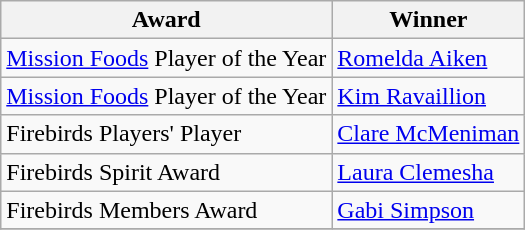<table class="wikitable collapsible">
<tr>
<th>Award</th>
<th>Winner</th>
</tr>
<tr>
<td><a href='#'>Mission Foods</a> Player of the Year</td>
<td> <a href='#'>Romelda Aiken</a> <em></em></td>
</tr>
<tr>
<td><a href='#'>Mission Foods</a> Player of the Year</td>
<td> <a href='#'>Kim Ravaillion</a>     <em></em></td>
</tr>
<tr>
<td>Firebirds Players' Player</td>
<td> <a href='#'>Clare McMeniman</a></td>
</tr>
<tr>
<td>Firebirds Spirit Award</td>
<td> <a href='#'>Laura Clemesha</a></td>
</tr>
<tr>
<td>Firebirds Members Award</td>
<td> <a href='#'>Gabi Simpson</a></td>
</tr>
<tr>
</tr>
</table>
